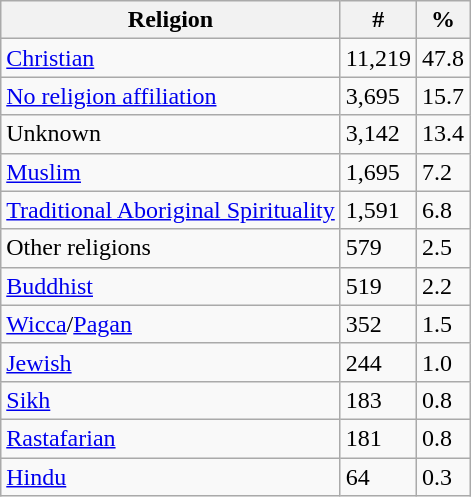<table class="wikitable">
<tr>
<th>Religion</th>
<th>#</th>
<th>%</th>
</tr>
<tr>
<td><a href='#'>Christian</a></td>
<td>11,219</td>
<td>47.8</td>
</tr>
<tr>
<td><a href='#'>No religion affiliation</a></td>
<td>3,695</td>
<td>15.7</td>
</tr>
<tr>
<td>Unknown</td>
<td>3,142</td>
<td>13.4</td>
</tr>
<tr>
<td><a href='#'>Muslim</a></td>
<td>1,695</td>
<td>7.2</td>
</tr>
<tr>
<td><a href='#'>Traditional Aboriginal Spirituality</a></td>
<td>1,591</td>
<td>6.8</td>
</tr>
<tr>
<td>Other religions</td>
<td>579</td>
<td>2.5</td>
</tr>
<tr>
<td><a href='#'>Buddhist</a></td>
<td>519</td>
<td>2.2</td>
</tr>
<tr>
<td><a href='#'>Wicca</a>/<a href='#'>Pagan</a></td>
<td>352</td>
<td>1.5</td>
</tr>
<tr>
<td><a href='#'>Jewish</a></td>
<td>244</td>
<td>1.0</td>
</tr>
<tr>
<td><a href='#'>Sikh</a></td>
<td>183</td>
<td>0.8</td>
</tr>
<tr>
<td><a href='#'>Rastafarian</a></td>
<td>181</td>
<td>0.8</td>
</tr>
<tr>
<td><a href='#'>Hindu</a></td>
<td>64</td>
<td>0.3</td>
</tr>
</table>
